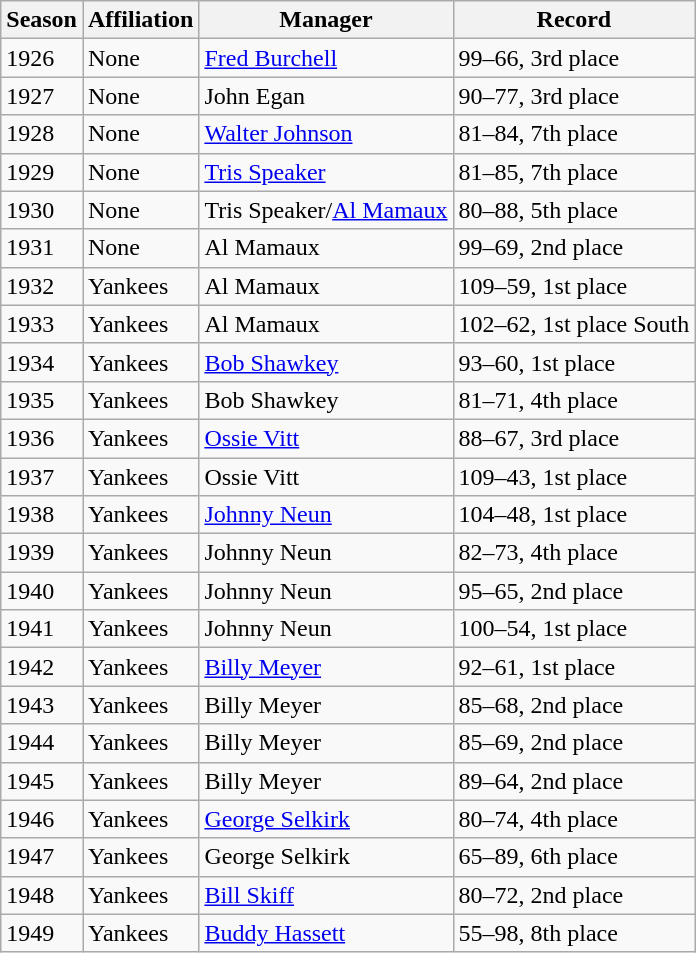<table class=wikitable>
<tr>
<th>Season</th>
<th>Affiliation</th>
<th>Manager</th>
<th>Record</th>
</tr>
<tr>
<td>1926</td>
<td>None</td>
<td><a href='#'>Fred Burchell</a></td>
<td>99–66, 3rd place</td>
</tr>
<tr>
<td>1927</td>
<td>None</td>
<td>John Egan</td>
<td>90–77, 3rd place</td>
</tr>
<tr>
<td>1928</td>
<td>None</td>
<td><a href='#'>Walter Johnson</a></td>
<td>81–84, 7th place</td>
</tr>
<tr>
<td>1929</td>
<td>None</td>
<td><a href='#'>Tris Speaker</a></td>
<td>81–85, 7th place</td>
</tr>
<tr>
<td>1930</td>
<td>None</td>
<td>Tris Speaker/<a href='#'>Al Mamaux</a></td>
<td>80–88, 5th place</td>
</tr>
<tr>
<td>1931</td>
<td>None</td>
<td>Al Mamaux</td>
<td>99–69, 2nd place</td>
</tr>
<tr>
<td>1932</td>
<td>Yankees</td>
<td>Al Mamaux</td>
<td>109–59, 1st place</td>
</tr>
<tr>
<td>1933</td>
<td>Yankees</td>
<td>Al Mamaux</td>
<td>102–62, 1st place South</td>
</tr>
<tr>
<td>1934</td>
<td>Yankees</td>
<td><a href='#'>Bob Shawkey</a></td>
<td>93–60, 1st place</td>
</tr>
<tr>
<td>1935</td>
<td>Yankees</td>
<td>Bob Shawkey</td>
<td>81–71, 4th place</td>
</tr>
<tr>
<td>1936</td>
<td>Yankees</td>
<td><a href='#'>Ossie Vitt</a></td>
<td>88–67, 3rd place</td>
</tr>
<tr>
<td>1937</td>
<td>Yankees</td>
<td>Ossie Vitt</td>
<td>109–43, 1st place</td>
</tr>
<tr>
<td>1938</td>
<td>Yankees</td>
<td><a href='#'>Johnny Neun</a></td>
<td>104–48, 1st place</td>
</tr>
<tr>
<td>1939</td>
<td>Yankees</td>
<td>Johnny Neun</td>
<td>82–73, 4th place</td>
</tr>
<tr>
<td>1940</td>
<td>Yankees</td>
<td>Johnny Neun</td>
<td>95–65, 2nd place</td>
</tr>
<tr>
<td>1941</td>
<td>Yankees</td>
<td>Johnny Neun</td>
<td>100–54, 1st place</td>
</tr>
<tr>
<td>1942</td>
<td>Yankees</td>
<td><a href='#'>Billy Meyer</a></td>
<td>92–61, 1st place</td>
</tr>
<tr>
<td>1943</td>
<td>Yankees</td>
<td>Billy Meyer</td>
<td>85–68, 2nd place</td>
</tr>
<tr>
<td>1944</td>
<td>Yankees</td>
<td>Billy Meyer</td>
<td>85–69, 2nd place</td>
</tr>
<tr>
<td>1945</td>
<td>Yankees</td>
<td>Billy Meyer</td>
<td>89–64, 2nd place</td>
</tr>
<tr>
<td>1946</td>
<td>Yankees</td>
<td><a href='#'>George Selkirk</a></td>
<td>80–74, 4th place</td>
</tr>
<tr>
<td>1947</td>
<td>Yankees</td>
<td>George Selkirk</td>
<td>65–89, 6th place</td>
</tr>
<tr>
<td>1948</td>
<td>Yankees</td>
<td><a href='#'>Bill Skiff</a></td>
<td>80–72, 2nd place</td>
</tr>
<tr>
<td>1949</td>
<td>Yankees</td>
<td><a href='#'>Buddy Hassett</a></td>
<td>55–98, 8th place</td>
</tr>
</table>
